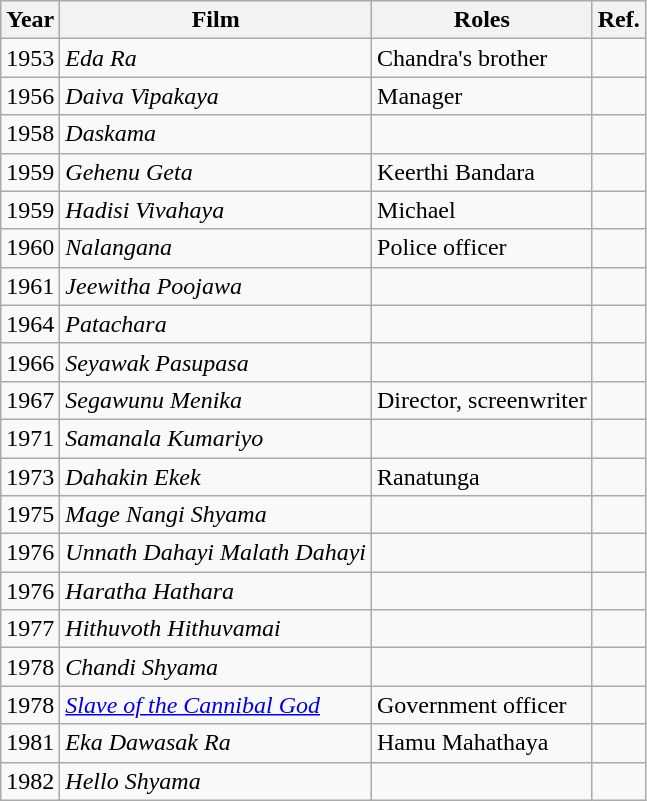<table class="wikitable">
<tr>
<th>Year</th>
<th>Film</th>
<th>Roles</th>
<th>Ref.</th>
</tr>
<tr>
<td>1953</td>
<td><em>Eda Ra</em></td>
<td>Chandra's brother</td>
<td></td>
</tr>
<tr>
<td>1956</td>
<td><em>Daiva Vipakaya</em></td>
<td>Manager</td>
<td></td>
</tr>
<tr>
<td>1958</td>
<td><em>Daskama</em></td>
<td></td>
<td></td>
</tr>
<tr>
<td>1959</td>
<td><em>Gehenu Geta</em></td>
<td>Keerthi Bandara</td>
<td></td>
</tr>
<tr>
<td>1959</td>
<td><em>Hadisi Vivahaya</em></td>
<td>Michael</td>
<td></td>
</tr>
<tr>
<td>1960</td>
<td><em>Nalangana</em></td>
<td>Police officer</td>
<td></td>
</tr>
<tr>
<td>1961</td>
<td><em>Jeewitha Poojawa</em></td>
<td></td>
<td></td>
</tr>
<tr>
<td>1964</td>
<td><em>Patachara</em></td>
<td></td>
<td></td>
</tr>
<tr>
<td>1966</td>
<td><em>Seyawak Pasupasa</em></td>
<td></td>
<td></td>
</tr>
<tr>
<td>1967</td>
<td><em>Segawunu Menika</em></td>
<td>Director, screenwriter</td>
<td></td>
</tr>
<tr>
<td>1971</td>
<td><em>Samanala Kumariyo</em></td>
<td></td>
<td></td>
</tr>
<tr>
<td>1973</td>
<td><em>Dahakin Ekek</em></td>
<td>Ranatunga</td>
<td></td>
</tr>
<tr>
<td>1975</td>
<td><em>Mage Nangi Shyama</em></td>
<td></td>
<td></td>
</tr>
<tr>
<td>1976</td>
<td><em>Unnath Dahayi Malath Dahayi</em></td>
<td></td>
<td></td>
</tr>
<tr>
<td>1976</td>
<td><em>Haratha Hathara</em></td>
<td></td>
<td></td>
</tr>
<tr>
<td>1977</td>
<td><em>Hithuvoth Hithuvamai</em></td>
<td></td>
<td></td>
</tr>
<tr>
<td>1978</td>
<td><em>Chandi Shyama</em></td>
<td></td>
<td></td>
</tr>
<tr>
<td>1978</td>
<td><em><a href='#'>Slave of the Cannibal God</a></em></td>
<td>Government officer</td>
<td></td>
</tr>
<tr>
<td>1981</td>
<td><em>Eka Dawasak Ra</em></td>
<td>Hamu Mahathaya</td>
<td></td>
</tr>
<tr>
<td>1982</td>
<td><em>Hello Shyama</em></td>
<td></td>
<td></td>
</tr>
</table>
